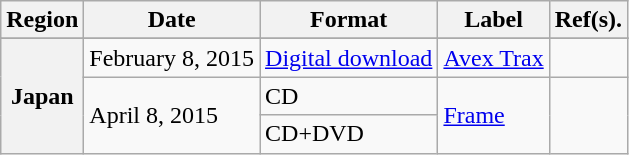<table class="wikitable sortable plainrowheaders">
<tr>
<th scope="col">Region</th>
<th scope="col">Date</th>
<th scope="col">Format</th>
<th scope="col">Label</th>
<th scope="col">Ref(s).</th>
</tr>
<tr>
</tr>
<tr>
<th scope="row" rowspan="3">Japan</th>
<td>February 8, 2015</td>
<td><a href='#'>Digital download</a></td>
<td><a href='#'>Avex Trax</a></td>
<td style="text-align:center;"></td>
</tr>
<tr>
<td rowspan="2">April 8, 2015</td>
<td>CD</td>
<td rowspan="2"><a href='#'>Frame</a></td>
<td rowspan="2" style="text-align:center;"></td>
</tr>
<tr>
<td>CD+DVD</td>
</tr>
</table>
